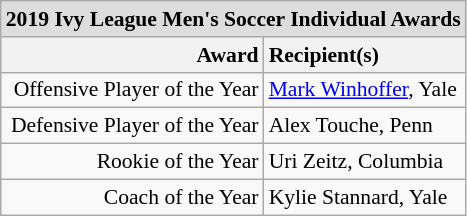<table class="wikitable" style="white-space:nowrap; font-size:90%;">
<tr>
<td colspan="2" style="text-align:center; background:#ddd;"><strong>2019 Ivy League Men's Soccer Individual Awards</strong></td>
</tr>
<tr>
<th style="text-align:right;">Award</th>
<th style="text-align:left;">Recipient(s)</th>
</tr>
<tr>
<td style="text-align:right;">Offensive Player of the Year</td>
<td style="text-align:left;"><a href='#'>Mark Winhoffer</a>, Yale</td>
</tr>
<tr>
<td style="text-align:right;">Defensive Player of the Year</td>
<td style="text-align:left;">Alex Touche, Penn</td>
</tr>
<tr>
<td style="text-align:right;">Rookie of the Year</td>
<td style="text-align:left;">Uri Zeitz, Columbia</td>
</tr>
<tr>
<td style="text-align:right;">Coach of the Year</td>
<td style="text-align:left;">Kylie Stannard, Yale</td>
</tr>
</table>
